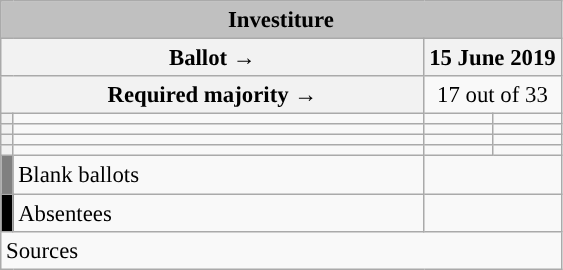<table class="wikitable" style="text-align:center; font-size:95%;">
<tr>
<td colspan="8" align="center" bgcolor="#C0C0C0"><strong>Investiture</strong></td>
</tr>
<tr>
<th colspan="2" width="275px">Ballot →</th>
<th colspan="2">15 June 2019</th>
</tr>
<tr>
<th colspan="2">Required majority →</th>
<td colspan="2">17 out of 33</td>
</tr>
<tr>
<th width="1px" style="background:"></th>
<td align="left"></td>
<td></td>
<td></td>
</tr>
<tr>
<th style="color:inherit;background:"></th>
<td align="left"></td>
<td></td>
<td></td>
</tr>
<tr>
<th style="color:inherit;background:"></th>
<td align="left"></td>
<td></td>
<td></td>
</tr>
<tr>
<th style="color:inherit;background:"></th>
<td align="left"></td>
<td></td>
<td></td>
</tr>
<tr>
<th style="color:inherit;background:gray;"></th>
<td align="left">Blank ballots</td>
<td colspan="2"></td>
</tr>
<tr>
<th style="color:inherit;background:black;"></th>
<td align="left">Absentees</td>
<td colspan="2"></td>
</tr>
<tr>
<td align="left" colspan="4">Sources</td>
</tr>
</table>
